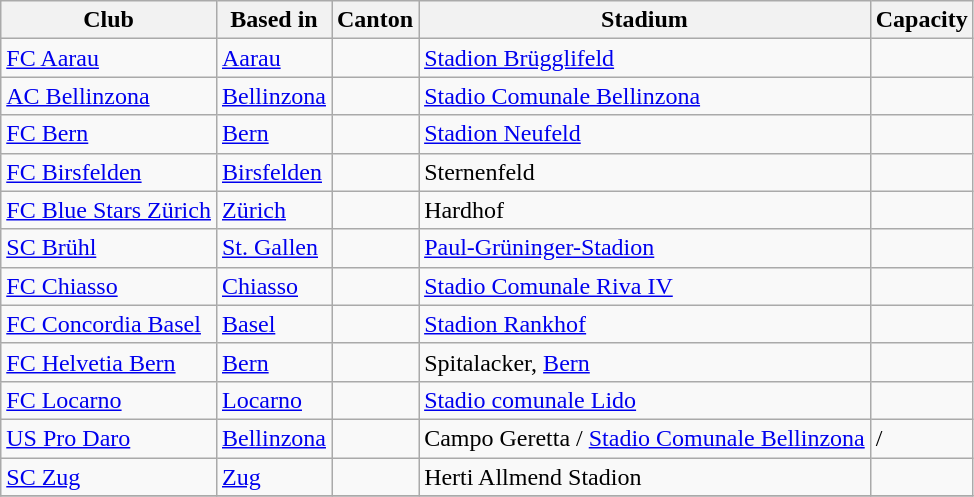<table class="wikitable">
<tr>
<th>Club</th>
<th>Based in</th>
<th>Canton</th>
<th>Stadium</th>
<th>Capacity</th>
</tr>
<tr>
<td><a href='#'>FC Aarau</a></td>
<td><a href='#'>Aarau</a></td>
<td></td>
<td><a href='#'>Stadion Brügglifeld</a></td>
<td></td>
</tr>
<tr>
<td><a href='#'>AC Bellinzona</a></td>
<td><a href='#'>Bellinzona</a></td>
<td></td>
<td><a href='#'>Stadio Comunale Bellinzona</a></td>
<td></td>
</tr>
<tr>
<td><a href='#'>FC Bern</a></td>
<td><a href='#'>Bern</a></td>
<td></td>
<td><a href='#'>Stadion Neufeld</a></td>
<td></td>
</tr>
<tr>
<td><a href='#'>FC Birsfelden</a></td>
<td><a href='#'>Birsfelden</a></td>
<td></td>
<td>Sternenfeld</td>
<td></td>
</tr>
<tr>
<td><a href='#'>FC Blue Stars Zürich</a></td>
<td><a href='#'>Zürich</a></td>
<td></td>
<td>Hardhof</td>
<td></td>
</tr>
<tr>
<td><a href='#'>SC Brühl</a></td>
<td><a href='#'>St. Gallen</a></td>
<td></td>
<td><a href='#'>Paul-Grüninger-Stadion</a></td>
<td></td>
</tr>
<tr>
<td><a href='#'>FC Chiasso</a></td>
<td><a href='#'>Chiasso</a></td>
<td></td>
<td><a href='#'>Stadio Comunale Riva IV</a></td>
<td></td>
</tr>
<tr>
<td><a href='#'>FC Concordia Basel</a></td>
<td><a href='#'>Basel</a></td>
<td></td>
<td><a href='#'>Stadion Rankhof</a></td>
<td></td>
</tr>
<tr>
<td><a href='#'>FC Helvetia Bern</a></td>
<td><a href='#'>Bern</a></td>
<td></td>
<td>Spitalacker, <a href='#'>Bern</a></td>
<td></td>
</tr>
<tr>
<td><a href='#'>FC Locarno</a></td>
<td><a href='#'>Locarno</a></td>
<td></td>
<td><a href='#'>Stadio comunale Lido</a></td>
<td></td>
</tr>
<tr>
<td><a href='#'>US Pro Daro</a></td>
<td><a href='#'>Bellinzona</a></td>
<td></td>
<td>Campo Geretta / <a href='#'>Stadio Comunale Bellinzona</a></td>
<td> / </td>
</tr>
<tr>
<td><a href='#'>SC Zug</a></td>
<td><a href='#'>Zug</a></td>
<td></td>
<td>Herti Allmend Stadion</td>
<td></td>
</tr>
<tr>
</tr>
</table>
